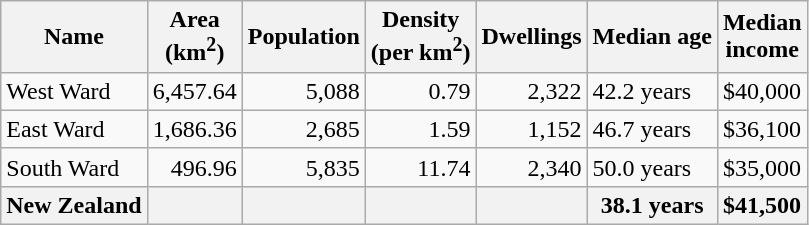<table class="wikitable">
<tr>
<th>Name</th>
<th>Area<br>(km<sup>2</sup>)</th>
<th>Population</th>
<th>Density<br>(per km<sup>2</sup>)</th>
<th>Dwellings</th>
<th>Median age</th>
<th>Median<br>income</th>
</tr>
<tr>
<td>West Ward</td>
<td style="text-align:right;">6,457.64</td>
<td style="text-align:right;">5,088</td>
<td style="text-align:right;">0.79</td>
<td style="text-align:right;">2,322</td>
<td>42.2 years</td>
<td>$40,000</td>
</tr>
<tr>
<td>East Ward</td>
<td style="text-align:right;">1,686.36</td>
<td style="text-align:right;">2,685</td>
<td style="text-align:right;">1.59</td>
<td style="text-align:right;">1,152</td>
<td>46.7 years</td>
<td>$36,100</td>
</tr>
<tr>
<td>South Ward</td>
<td style="text-align:right;">496.96</td>
<td style="text-align:right;">5,835</td>
<td style="text-align:right;">11.74</td>
<td style="text-align:right;">2,340</td>
<td>50.0 years</td>
<td>$35,000</td>
</tr>
<tr>
<th>New Zealand</th>
<th></th>
<th></th>
<th></th>
<th></th>
<th>38.1 years</th>
<th style="text-align:left;">$41,500</th>
</tr>
</table>
